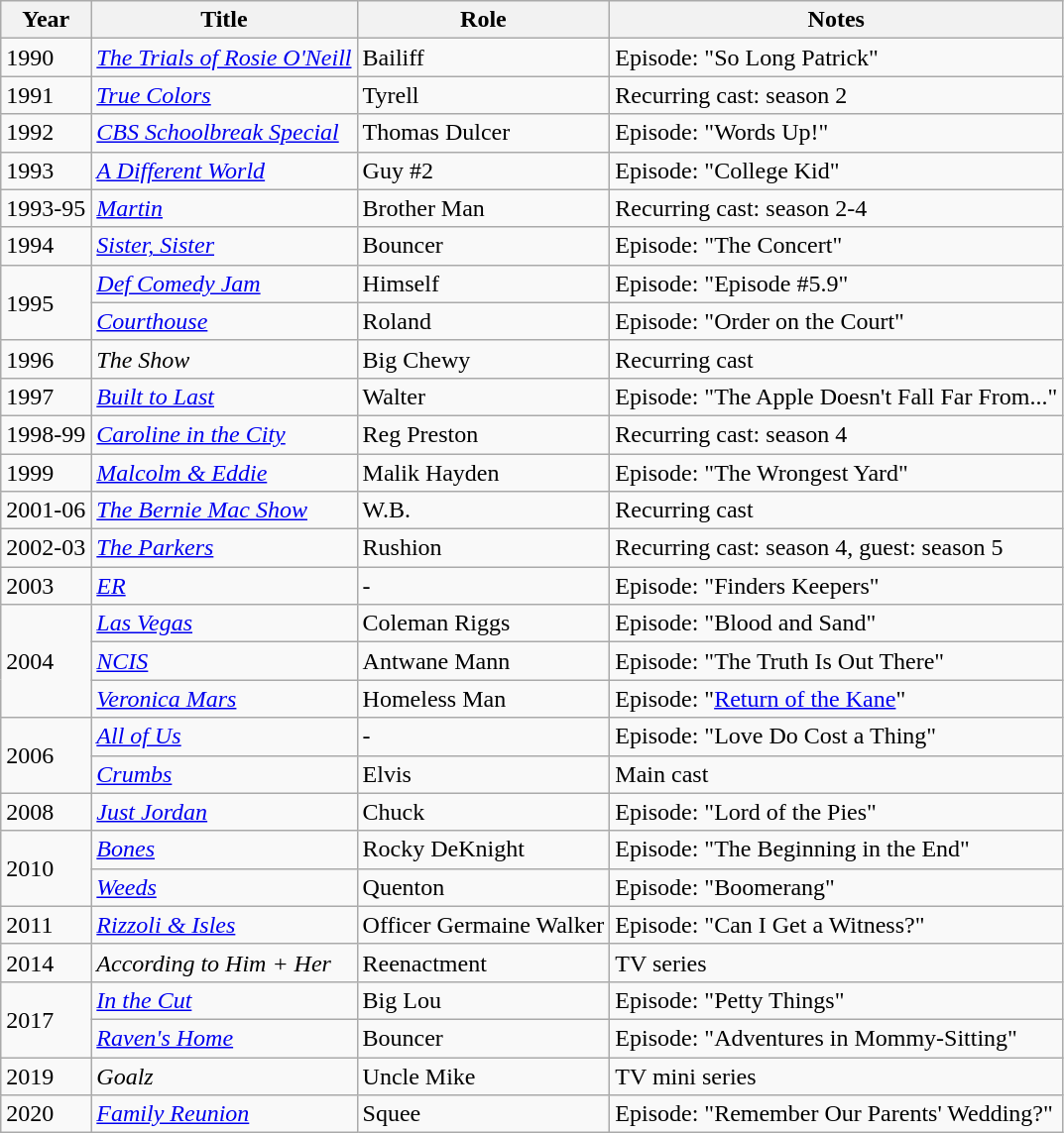<table class="wikitable plainrowheaders sortable" style="margin-right: 0;">
<tr>
<th>Year</th>
<th>Title</th>
<th>Role</th>
<th>Notes</th>
</tr>
<tr>
<td>1990</td>
<td><em><a href='#'>The Trials of Rosie O'Neill</a></em></td>
<td>Bailiff</td>
<td>Episode: "So Long Patrick"</td>
</tr>
<tr>
<td>1991</td>
<td><em><a href='#'>True Colors</a></em></td>
<td>Tyrell</td>
<td>Recurring cast: season 2</td>
</tr>
<tr>
<td>1992</td>
<td><em><a href='#'>CBS Schoolbreak Special</a></em></td>
<td>Thomas Dulcer</td>
<td>Episode: "Words Up!"</td>
</tr>
<tr>
<td>1993</td>
<td><em><a href='#'>A Different World</a></em></td>
<td>Guy #2</td>
<td>Episode: "College Kid"</td>
</tr>
<tr>
<td>1993-95</td>
<td><em><a href='#'>Martin</a></em></td>
<td>Brother Man</td>
<td>Recurring cast: season 2-4</td>
</tr>
<tr>
<td>1994</td>
<td><em><a href='#'>Sister, Sister</a></em></td>
<td>Bouncer</td>
<td>Episode: "The Concert"</td>
</tr>
<tr>
<td rowspan=2>1995</td>
<td><em><a href='#'>Def Comedy Jam</a></em></td>
<td>Himself</td>
<td>Episode: "Episode #5.9"</td>
</tr>
<tr>
<td><em><a href='#'>Courthouse</a></em></td>
<td>Roland</td>
<td>Episode: "Order on the Court"</td>
</tr>
<tr>
<td>1996</td>
<td><em>The Show</em></td>
<td>Big Chewy</td>
<td>Recurring cast</td>
</tr>
<tr>
<td>1997</td>
<td><em><a href='#'>Built to Last</a></em></td>
<td>Walter</td>
<td>Episode: "The Apple Doesn't Fall Far From..."</td>
</tr>
<tr>
<td>1998-99</td>
<td><em><a href='#'>Caroline in the City</a></em></td>
<td>Reg Preston</td>
<td>Recurring cast: season 4</td>
</tr>
<tr>
<td>1999</td>
<td><em><a href='#'>Malcolm & Eddie</a></em></td>
<td>Malik Hayden</td>
<td>Episode: "The Wrongest Yard"</td>
</tr>
<tr>
<td>2001-06</td>
<td><em><a href='#'>The Bernie Mac Show</a></em></td>
<td>W.B.</td>
<td>Recurring cast</td>
</tr>
<tr>
<td>2002-03</td>
<td><em><a href='#'>The Parkers</a></em></td>
<td>Rushion</td>
<td>Recurring cast: season 4, guest: season 5</td>
</tr>
<tr>
<td>2003</td>
<td><em><a href='#'>ER</a></em></td>
<td>-</td>
<td>Episode: "Finders Keepers"</td>
</tr>
<tr>
<td rowspan=3>2004</td>
<td><em><a href='#'>Las Vegas</a></em></td>
<td>Coleman Riggs</td>
<td>Episode: "Blood and Sand"</td>
</tr>
<tr>
<td><em><a href='#'>NCIS</a></em></td>
<td>Antwane Mann</td>
<td>Episode: "The Truth Is Out There"</td>
</tr>
<tr>
<td><em><a href='#'>Veronica Mars</a></em></td>
<td>Homeless Man</td>
<td>Episode: "<a href='#'>Return of the Kane</a>"</td>
</tr>
<tr>
<td rowspan=2>2006</td>
<td><em><a href='#'>All of Us</a></em></td>
<td>-</td>
<td>Episode: "Love Do Cost a Thing"</td>
</tr>
<tr>
<td><em><a href='#'>Crumbs</a></em></td>
<td>Elvis</td>
<td>Main cast</td>
</tr>
<tr>
<td>2008</td>
<td><em><a href='#'>Just Jordan</a></em></td>
<td>Chuck</td>
<td>Episode: "Lord of the Pies"</td>
</tr>
<tr>
<td rowspan=2>2010</td>
<td><em><a href='#'>Bones</a></em></td>
<td>Rocky DeKnight</td>
<td>Episode: "The Beginning in the End"</td>
</tr>
<tr>
<td><em><a href='#'>Weeds</a></em></td>
<td>Quenton</td>
<td>Episode: "Boomerang"</td>
</tr>
<tr>
<td>2011</td>
<td><em><a href='#'>Rizzoli & Isles</a></em></td>
<td>Officer Germaine Walker</td>
<td>Episode: "Can I Get a Witness?"</td>
</tr>
<tr>
<td>2014</td>
<td><em>According to Him + Her</em></td>
<td>Reenactment</td>
<td>TV series</td>
</tr>
<tr>
<td rowspan=2>2017</td>
<td><em><a href='#'>In the Cut</a></em></td>
<td>Big Lou</td>
<td>Episode: "Petty Things"</td>
</tr>
<tr>
<td><em><a href='#'>Raven's Home</a></em></td>
<td>Bouncer</td>
<td>Episode: "Adventures in Mommy-Sitting"</td>
</tr>
<tr>
<td>2019</td>
<td><em>Goalz</em></td>
<td>Uncle Mike</td>
<td>TV mini series</td>
</tr>
<tr>
<td>2020</td>
<td><em><a href='#'>Family Reunion</a></em></td>
<td>Squee</td>
<td>Episode: "Remember Our Parents' Wedding?"</td>
</tr>
</table>
